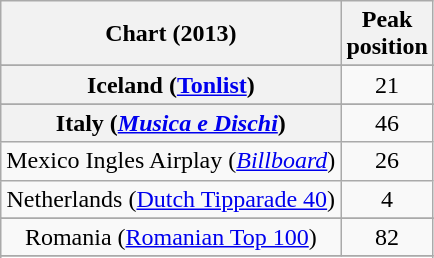<table class="wikitable sortable plainrowheaders" style="text-align:center;">
<tr>
<th scope="col">Chart (2013)</th>
<th scope="col">Peak<br>position</th>
</tr>
<tr>
</tr>
<tr>
</tr>
<tr>
</tr>
<tr>
</tr>
<tr>
</tr>
<tr>
</tr>
<tr>
</tr>
<tr>
</tr>
<tr>
<th scope="row">Iceland (<a href='#'>Tonlist</a>)</th>
<td>21</td>
</tr>
<tr>
</tr>
<tr>
<th scope="row">Italy (<em><a href='#'>Musica e Dischi</a></em>)</th>
<td>46</td>
</tr>
<tr>
<td>Mexico Ingles Airplay (<em><a href='#'>Billboard</a></em>)</td>
<td>26</td>
</tr>
<tr>
<td>Netherlands (<a href='#'>Dutch Tipparade 40</a>)</td>
<td>4</td>
</tr>
<tr>
</tr>
<tr>
</tr>
<tr>
<td>Romania (<a href='#'>Romanian Top 100</a>)</td>
<td>82</td>
</tr>
<tr>
</tr>
<tr>
</tr>
<tr>
</tr>
<tr>
</tr>
<tr>
</tr>
<tr>
</tr>
<tr>
</tr>
<tr>
</tr>
</table>
